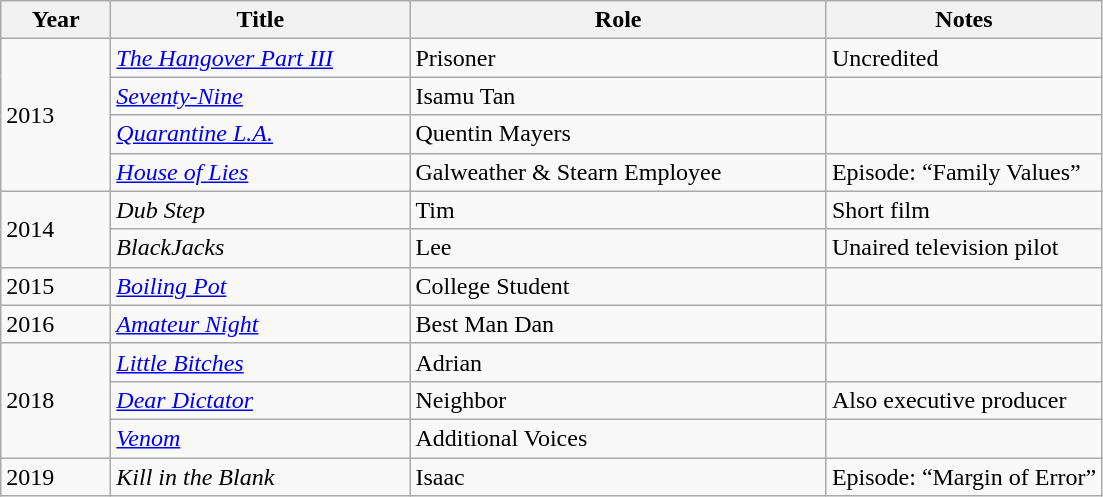<table class="wikitable sortable">
<tr>
<th style="width:10%;">Year</th>
<th style="width:auto;">Title</th>
<th style="width:auto;">Role</th>
<th style="width:25%;">Notes</th>
</tr>
<tr>
<td rowspan="4">2013</td>
<td><em><a href='#'>The Hangover Part III</a></em></td>
<td>Prisoner</td>
<td>Uncredited</td>
</tr>
<tr>
<td><em><a href='#'>Seventy-Nine</a></em></td>
<td>Isamu Tan</td>
<td></td>
</tr>
<tr>
<td><em><a href='#'>Quarantine L.A.</a></em></td>
<td>Quentin Mayers</td>
<td></td>
</tr>
<tr>
<td><em><a href='#'>House of Lies</a></em></td>
<td>Galweather & Stearn Employee</td>
<td>Episode: “Family Values”</td>
</tr>
<tr>
<td rowspan="2">2014</td>
<td><em>Dub Step</em></td>
<td>Tim</td>
<td>Short film</td>
</tr>
<tr>
<td><em>BlackJacks</em></td>
<td>Lee</td>
<td>Unaired television pilot</td>
</tr>
<tr>
<td>2015</td>
<td><em><a href='#'>Boiling Pot</a></em></td>
<td>College Student</td>
<td></td>
</tr>
<tr>
<td>2016</td>
<td><em><a href='#'>Amateur Night</a></em></td>
<td>Best Man Dan</td>
<td></td>
</tr>
<tr>
<td rowspan="3">2018</td>
<td><em><a href='#'>Little Bitches</a></em></td>
<td>Adrian</td>
<td></td>
</tr>
<tr>
<td><em><a href='#'>Dear Dictator</a></em></td>
<td>Neighbor</td>
<td>Also executive producer</td>
</tr>
<tr>
<td><em><a href='#'>Venom</a></em></td>
<td>Additional Voices</td>
<td></td>
</tr>
<tr>
<td>2019</td>
<td><em>Kill in the Blank</em></td>
<td>Isaac</td>
<td>Episode: “Margin of Error”</td>
</tr>
</table>
